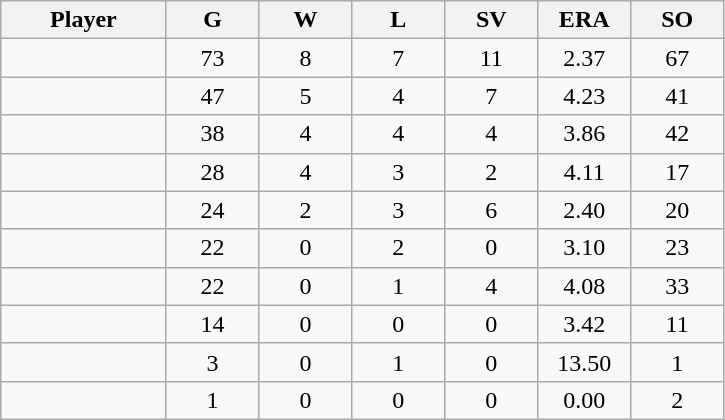<table class="wikitable sortable">
<tr>
<th bgcolor="#DDDDFF" width="16%">Player</th>
<th bgcolor="#DDDDFF" width="9%">G</th>
<th bgcolor="#DDDDFF" width="9%">W</th>
<th bgcolor="#DDDDFF" width="9%">L</th>
<th bgcolor="#DDDDFF" width="9%">SV</th>
<th bgcolor="#DDDDFF" width="9%">ERA</th>
<th bgcolor="#DDDDFF" width="9%">SO</th>
</tr>
<tr align="center">
<td></td>
<td>73</td>
<td>8</td>
<td>7</td>
<td>11</td>
<td>2.37</td>
<td>67</td>
</tr>
<tr align="center">
<td></td>
<td>47</td>
<td>5</td>
<td>4</td>
<td>7</td>
<td>4.23</td>
<td>41</td>
</tr>
<tr align="center">
<td></td>
<td>38</td>
<td>4</td>
<td>4</td>
<td>4</td>
<td>3.86</td>
<td>42</td>
</tr>
<tr align="center">
<td></td>
<td>28</td>
<td>4</td>
<td>3</td>
<td>2</td>
<td>4.11</td>
<td>17</td>
</tr>
<tr align="center">
<td></td>
<td>24</td>
<td>2</td>
<td>3</td>
<td>6</td>
<td>2.40</td>
<td>20</td>
</tr>
<tr align="center">
<td></td>
<td>22</td>
<td>0</td>
<td>2</td>
<td>0</td>
<td>3.10</td>
<td>23</td>
</tr>
<tr align="center">
<td></td>
<td>22</td>
<td>0</td>
<td>1</td>
<td>4</td>
<td>4.08</td>
<td>33</td>
</tr>
<tr align="center">
<td></td>
<td>14</td>
<td>0</td>
<td>0</td>
<td>0</td>
<td>3.42</td>
<td>11</td>
</tr>
<tr align="center">
<td></td>
<td>3</td>
<td>0</td>
<td>1</td>
<td>0</td>
<td>13.50</td>
<td>1</td>
</tr>
<tr align="center">
<td></td>
<td>1</td>
<td>0</td>
<td>0</td>
<td>0</td>
<td>0.00</td>
<td>2</td>
</tr>
</table>
